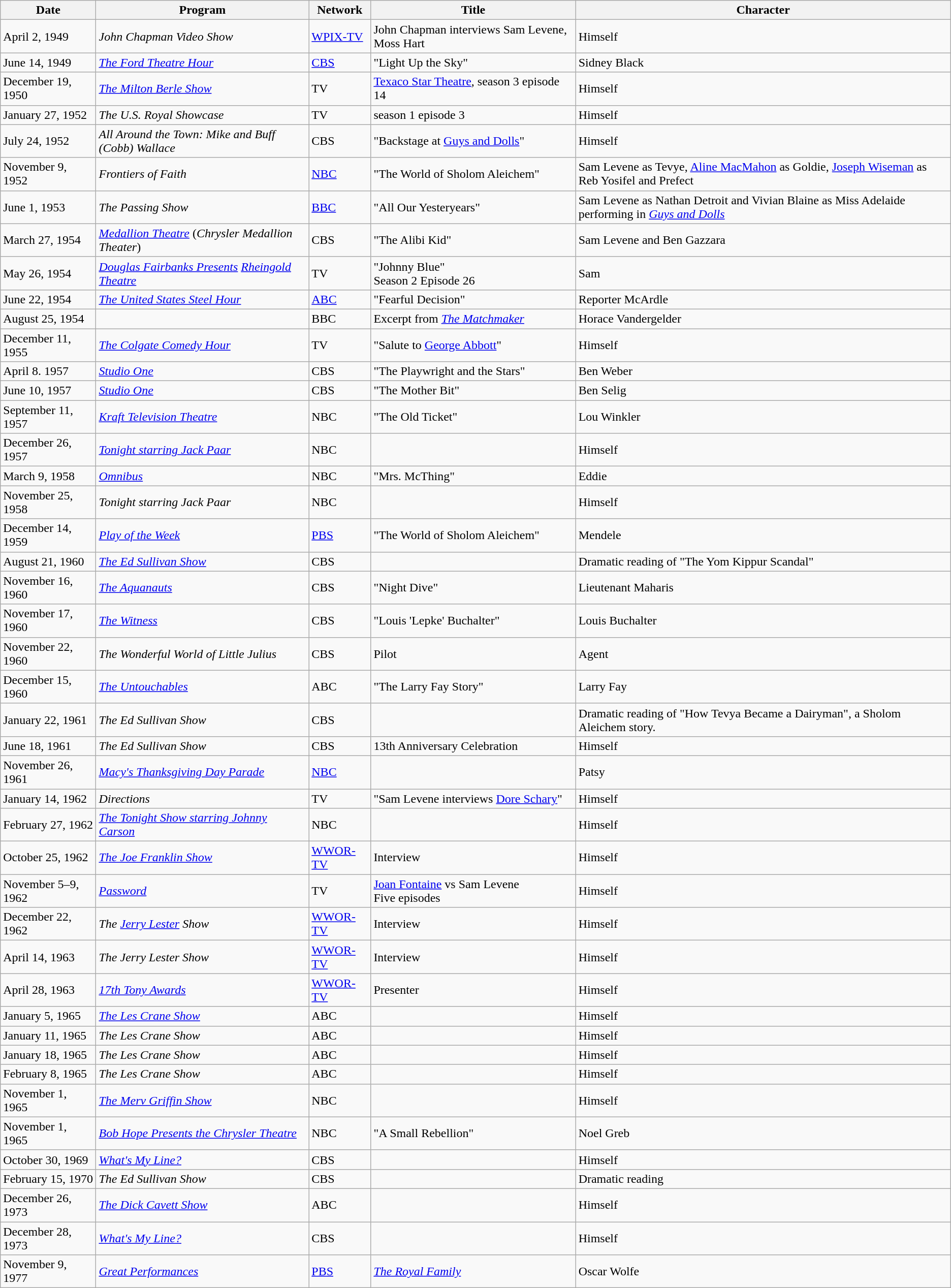<table class="wikitable">
<tr>
<th>Date</th>
<th>Program</th>
<th>Network</th>
<th>Title</th>
<th>Character</th>
</tr>
<tr>
<td>April 2, 1949</td>
<td><em>John Chapman Video Show</em></td>
<td><a href='#'>WPIX-TV</a></td>
<td>John Chapman interviews Sam Levene, Moss Hart</td>
<td>Himself</td>
</tr>
<tr>
<td>June 14, 1949</td>
<td><em><a href='#'>The Ford Theatre Hour</a></em></td>
<td><a href='#'>CBS</a></td>
<td>"Light Up the Sky"</td>
<td>Sidney Black</td>
</tr>
<tr>
<td>December 19, 1950</td>
<td><em><a href='#'>The Milton Berle Show</a></em></td>
<td>TV</td>
<td><a href='#'>Texaco Star Theatre</a>, season 3 episode 14</td>
<td>Himself</td>
</tr>
<tr>
<td>January 27, 1952</td>
<td><em>The U.S. Royal Showcase</em></td>
<td>TV</td>
<td>season 1 episode 3</td>
<td>Himself</td>
</tr>
<tr>
<td>July 24, 1952</td>
<td><em>All Around the Town: Mike and Buff (Cobb) Wallace</em></td>
<td>CBS</td>
<td>"Backstage at <a href='#'>Guys and Dolls</a>"</td>
<td>Himself</td>
</tr>
<tr>
<td>November 9, 1952</td>
<td><em>Frontiers of Faith</em></td>
<td><a href='#'>NBC</a></td>
<td>"The World of Sholom Aleichem"</td>
<td>Sam Levene as Tevye, <a href='#'>Aline MacMahon</a> as Goldie, <a href='#'>Joseph Wiseman</a> as Reb Yosifel and Prefect</td>
</tr>
<tr>
<td>June 1, 1953</td>
<td><em>The Passing Show</em></td>
<td><a href='#'>BBC</a></td>
<td>"All Our Yesteryears"</td>
<td>Sam Levene as Nathan Detroit and Vivian Blaine as Miss Adelaide performing in <em><a href='#'>Guys and Dolls</a></em></td>
</tr>
<tr>
<td>March 27, 1954</td>
<td><em><a href='#'>Medallion Theatre</a></em> (<em>Chrysler Medallion Theater</em>)</td>
<td>CBS</td>
<td>"The Alibi Kid"</td>
<td>Sam Levene and Ben Gazzara</td>
</tr>
<tr>
<td>May 26, 1954</td>
<td><em><a href='#'>Douglas Fairbanks Presents</a></em> <em><a href='#'>Rheingold Theatre</a></em></td>
<td>TV</td>
<td>"Johnny Blue" <br>Season 2 Episode 26</td>
<td>Sam</td>
</tr>
<tr>
<td>June 22, 1954</td>
<td><em><a href='#'>The United States Steel Hour</a></em></td>
<td><a href='#'>ABC</a></td>
<td>"Fearful Decision"</td>
<td>Reporter McArdle</td>
</tr>
<tr>
<td>August 25, 1954</td>
<td></td>
<td>BBC</td>
<td>Excerpt from <em><a href='#'>The Matchmaker</a></em></td>
<td>Horace Vandergelder</td>
</tr>
<tr>
<td>December 11, 1955</td>
<td><em><a href='#'>The Colgate Comedy Hour</a></em></td>
<td>TV</td>
<td>"Salute to <a href='#'>George Abbott</a>"</td>
<td>Himself</td>
</tr>
<tr>
<td>April 8. 1957</td>
<td><em><a href='#'>Studio One</a></em></td>
<td>CBS</td>
<td>"The Playwright and the Stars"</td>
<td>Ben Weber</td>
</tr>
<tr>
<td>June 10, 1957</td>
<td><em><a href='#'>Studio One</a></em></td>
<td>CBS</td>
<td>"The Mother Bit"</td>
<td>Ben Selig</td>
</tr>
<tr>
<td>September 11, 1957</td>
<td><em><a href='#'>Kraft Television Theatre</a></em></td>
<td>NBC</td>
<td>"The Old Ticket"</td>
<td>Lou Winkler</td>
</tr>
<tr>
<td>December 26, 1957</td>
<td><em><a href='#'>Tonight starring Jack Paar</a></em></td>
<td>NBC</td>
<td></td>
<td>Himself</td>
</tr>
<tr>
<td>March 9, 1958</td>
<td><em><a href='#'>Omnibus</a></em></td>
<td>NBC</td>
<td>"Mrs. McThing"</td>
<td>Eddie</td>
</tr>
<tr>
<td>November 25, 1958</td>
<td><em>Tonight starring Jack Paar</em></td>
<td>NBC</td>
<td></td>
<td>Himself</td>
</tr>
<tr>
<td>December 14, 1959</td>
<td><em><a href='#'>Play of the Week</a></em></td>
<td><a href='#'>PBS</a></td>
<td>"The World of Sholom Aleichem"</td>
<td>Mendele</td>
</tr>
<tr>
<td>August 21, 1960</td>
<td><em><a href='#'>The Ed Sullivan Show</a></em></td>
<td>CBS</td>
<td></td>
<td>Dramatic reading of "The Yom Kippur Scandal"</td>
</tr>
<tr>
<td>November 16, 1960</td>
<td><em><a href='#'>The Aquanauts</a></em></td>
<td>CBS</td>
<td>"Night Dive"</td>
<td>Lieutenant Maharis</td>
</tr>
<tr>
<td>November 17, 1960</td>
<td><em><a href='#'>The Witness</a></em></td>
<td>CBS</td>
<td>"Louis 'Lepke' Buchalter"</td>
<td>Louis Buchalter</td>
</tr>
<tr>
<td>November 22, 1960</td>
<td><em>The Wonderful World of Little Julius</em></td>
<td>CBS</td>
<td>Pilot</td>
<td>Agent</td>
</tr>
<tr>
<td>December 15, 1960</td>
<td><em><a href='#'>The Untouchables</a></em></td>
<td>ABC</td>
<td>"The Larry Fay Story"</td>
<td>Larry Fay</td>
</tr>
<tr>
<td>January 22, 1961</td>
<td><em>The Ed Sullivan Show</em></td>
<td>CBS</td>
<td></td>
<td>Dramatic reading of "How Tevya Became a Dairyman", a Sholom Aleichem story.</td>
</tr>
<tr>
<td>June 18, 1961</td>
<td><em>The Ed Sullivan Show</em></td>
<td>CBS</td>
<td>13th Anniversary Celebration</td>
<td>Himself</td>
</tr>
<tr>
<td>November 26, 1961</td>
<td><em><a href='#'>Macy's Thanksgiving Day Parade</a></em></td>
<td><a href='#'>NBC</a></td>
<td></td>
<td>Patsy</td>
</tr>
<tr>
<td>January 14, 1962</td>
<td><em>Directions</em></td>
<td>TV</td>
<td>"Sam Levene interviews <a href='#'>Dore Schary</a>"</td>
<td>Himself</td>
</tr>
<tr>
<td>February 27, 1962</td>
<td><em><a href='#'>The Tonight Show starring Johnny Carson</a></em></td>
<td>NBC</td>
<td></td>
<td>Himself</td>
</tr>
<tr>
<td>October 25, 1962</td>
<td><em><a href='#'>The Joe Franklin Show</a></em></td>
<td><a href='#'>WWOR-TV</a></td>
<td>Interview</td>
<td>Himself</td>
</tr>
<tr>
<td>November 5–9, 1962</td>
<td><em><a href='#'>Password</a></em></td>
<td>TV</td>
<td><a href='#'>Joan Fontaine</a> vs Sam Levene <br>Five episodes</td>
<td>Himself</td>
</tr>
<tr>
<td>December 22, 1962</td>
<td><em>The <a href='#'>Jerry Lester</a> Show</em></td>
<td><a href='#'>WWOR-TV</a></td>
<td>Interview</td>
<td>Himself</td>
</tr>
<tr>
<td>April 14, 1963</td>
<td><em>The Jerry Lester Show</em></td>
<td><a href='#'>WWOR-TV</a></td>
<td>Interview</td>
<td>Himself</td>
</tr>
<tr>
<td>April 28, 1963</td>
<td><em><a href='#'>17th Tony Awards</a></em></td>
<td><a href='#'>WWOR-TV</a></td>
<td>Presenter</td>
<td>Himself</td>
</tr>
<tr>
<td>January 5, 1965</td>
<td><em><a href='#'>The Les Crane Show</a></em></td>
<td>ABC</td>
<td></td>
<td>Himself</td>
</tr>
<tr>
<td>January 11, 1965</td>
<td><em>The Les Crane Show</em></td>
<td>ABC</td>
<td></td>
<td>Himself</td>
</tr>
<tr>
<td>January 18, 1965</td>
<td><em>The Les Crane Show</em></td>
<td>ABC</td>
<td></td>
<td>Himself</td>
</tr>
<tr>
<td>February 8, 1965</td>
<td><em>The Les Crane Show</em></td>
<td>ABC</td>
<td></td>
<td>Himself</td>
</tr>
<tr>
<td>November 1, 1965</td>
<td><em><a href='#'>The Merv Griffin Show</a></em></td>
<td>NBC</td>
<td></td>
<td>Himself</td>
</tr>
<tr>
<td>November 1, 1965</td>
<td><em><a href='#'>Bob Hope Presents the Chrysler Theatre</a></em></td>
<td>NBC</td>
<td>"A Small Rebellion"</td>
<td>Noel Greb</td>
</tr>
<tr>
<td>October 30, 1969</td>
<td><em><a href='#'>What's My Line?</a></em></td>
<td>CBS</td>
<td></td>
<td>Himself</td>
</tr>
<tr>
<td>February 15, 1970</td>
<td><em>The Ed Sullivan Show</em></td>
<td>CBS</td>
<td></td>
<td>Dramatic reading</td>
</tr>
<tr>
<td>December 26, 1973</td>
<td><em><a href='#'>The Dick Cavett Show</a></em></td>
<td>ABC</td>
<td></td>
<td>Himself</td>
</tr>
<tr>
<td>December 28, 1973</td>
<td><em><a href='#'>What's My Line?</a></em></td>
<td>CBS</td>
<td></td>
<td>Himself</td>
</tr>
<tr>
<td>November 9, 1977</td>
<td><em><a href='#'>Great Performances</a></em></td>
<td><a href='#'>PBS</a></td>
<td><a href='#'><em>The Royal Family</em></a></td>
<td>Oscar Wolfe</td>
</tr>
</table>
